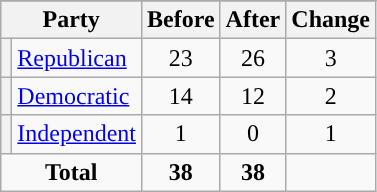<table class="wikitable" style="text-align:center;">
<tr>
</tr>
<tr>
<th colspan=2>Party</th>
<th>Before</th>
<th>After</th>
<th>Change</th>
</tr>
<tr>
<th style="background-color:"></th>
<td style="text-align:left;"><a href='#'>Republican</a></td>
<td>23</td>
<td>26</td>
<td> 3</td>
</tr>
<tr>
<th style="background-color:"></th>
<td style="text-align:left;"><a href='#'>Democratic</a></td>
<td>14</td>
<td>12</td>
<td> 2</td>
</tr>
<tr>
<th style="background-color:"></th>
<td style="text-align:left;"><a href='#'>Independent</a></td>
<td>1</td>
<td>0</td>
<td> 1</td>
</tr>
<tr>
<td colspan=2><strong>Total</strong></td>
<td><strong>38</strong></td>
<td><strong>38</strong></td>
<td></td>
</tr>
</table>
